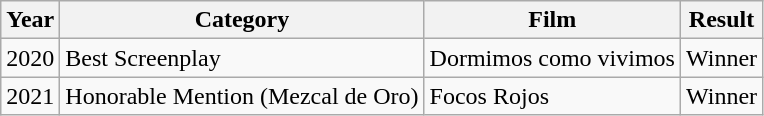<table class="wikitable">
<tr>
<th>Year</th>
<th>Category</th>
<th>Film</th>
<th>Result</th>
</tr>
<tr>
<td>2020</td>
<td>Best Screenplay</td>
<td>Dormimos como vivimos</td>
<td>Winner</td>
</tr>
<tr>
<td>2021</td>
<td>Honorable Mention (Mezcal de Oro)</td>
<td>Focos Rojos</td>
<td>Winner</td>
</tr>
</table>
